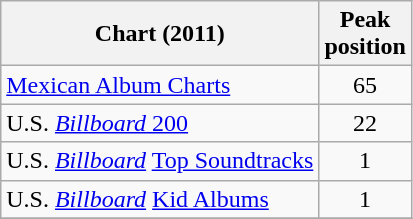<table class="wikitable sortable">
<tr>
<th>Chart (2011)</th>
<th>Peak<br>position</th>
</tr>
<tr>
<td><a href='#'>Mexican Album Charts</a></td>
<td align=center>65</td>
</tr>
<tr>
<td>U.S. <a href='#'><em>Billboard</em> 200</a></td>
<td align=center>22</td>
</tr>
<tr>
<td>U.S. <a href='#'><em>Billboard</em></a> <a href='#'>Top Soundtracks</a></td>
<td align=center>1</td>
</tr>
<tr>
<td>U.S. <a href='#'><em>Billboard</em></a> <a href='#'>Kid Albums</a></td>
<td align=center>1</td>
</tr>
<tr>
</tr>
</table>
